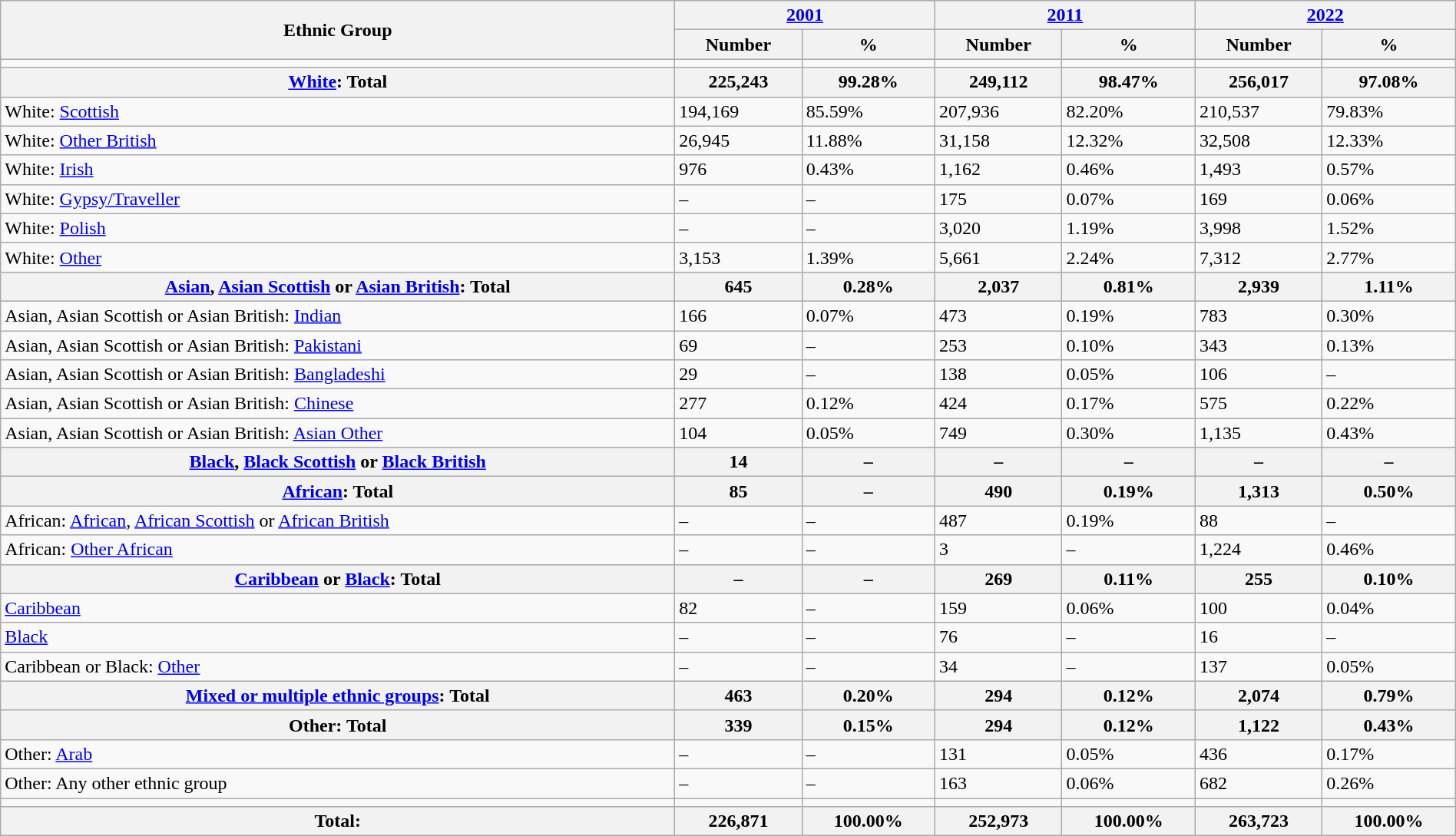<table class="wikitable sortable" width="100%">
<tr>
<th rowspan="2">Ethnic Group</th>
<th colspan="2"><a href='#'>2001</a></th>
<th colspan="2"><a href='#'>2011</a></th>
<th colspan="2"><a href='#'>2022</a></th>
</tr>
<tr>
<th>Number</th>
<th>%</th>
<th>Number</th>
<th>%</th>
<th>Number</th>
<th>%</th>
</tr>
<tr>
<td></td>
<td></td>
<td></td>
<td></td>
<td></td>
<td></td>
<td></td>
</tr>
<tr>
<th><a href='#'>White</a>: Total</th>
<th>225,243</th>
<th>99.28%</th>
<th>249,112</th>
<th>98.47%</th>
<th>256,017</th>
<th>97.08%</th>
</tr>
<tr>
<td>White: <a href='#'>Scottish</a></td>
<td>194,169</td>
<td>85.59%</td>
<td>207,936</td>
<td>82.20%</td>
<td>210,537</td>
<td>79.83%</td>
</tr>
<tr>
<td>White: <a href='#'>Other British</a></td>
<td>26,945</td>
<td>11.88%</td>
<td>31,158</td>
<td>12.32%</td>
<td>32,508</td>
<td>12.33%</td>
</tr>
<tr>
<td>White: <a href='#'>Irish</a></td>
<td>976</td>
<td>0.43%</td>
<td>1,162</td>
<td>0.46%</td>
<td>1,493</td>
<td>0.57%</td>
</tr>
<tr>
<td>White: <a href='#'>Gypsy/Traveller</a></td>
<td>–</td>
<td>–</td>
<td>175</td>
<td>0.07%</td>
<td>169</td>
<td>0.06%</td>
</tr>
<tr>
<td>White: <a href='#'>Polish</a></td>
<td>–</td>
<td>–</td>
<td>3,020</td>
<td>1.19%</td>
<td>3,998</td>
<td>1.52%</td>
</tr>
<tr>
<td>White: <a href='#'>Other</a></td>
<td>3,153</td>
<td>1.39%</td>
<td>5,661</td>
<td>2.24%</td>
<td>7,312</td>
<td>2.77%</td>
</tr>
<tr>
<th><a href='#'>Asian</a>, <a href='#'>Asian Scottish</a> or <a href='#'>Asian British</a>: Total</th>
<th>645</th>
<th>0.28%</th>
<th>2,037</th>
<th>0.81%</th>
<th>2,939</th>
<th>1.11%</th>
</tr>
<tr>
<td>Asian, Asian Scottish or Asian British: <a href='#'>Indian</a></td>
<td>166</td>
<td>0.07%</td>
<td>473</td>
<td>0.19%</td>
<td>783</td>
<td>0.30%</td>
</tr>
<tr>
<td>Asian, Asian Scottish or Asian British: <a href='#'>Pakistani</a></td>
<td>69</td>
<td>–</td>
<td>253</td>
<td>0.10%</td>
<td>343</td>
<td>0.13%</td>
</tr>
<tr>
<td>Asian, Asian Scottish or Asian British: <a href='#'>Bangladeshi</a></td>
<td>29</td>
<td>–</td>
<td>138</td>
<td>0.05%</td>
<td>106</td>
<td>–</td>
</tr>
<tr>
<td>Asian, Asian Scottish or Asian British: <a href='#'>Chinese</a></td>
<td>277</td>
<td>0.12%</td>
<td>424</td>
<td>0.17%</td>
<td>575</td>
<td>0.22%</td>
</tr>
<tr>
<td>Asian, Asian Scottish or Asian British: <a href='#'>Asian Other</a></td>
<td>104</td>
<td>0.05%</td>
<td>749</td>
<td>0.30%</td>
<td>1,135</td>
<td>0.43%</td>
</tr>
<tr>
<th><a href='#'>Black</a>, <a href='#'>Black Scottish</a> or <a href='#'>Black British</a></th>
<th>14</th>
<th>–</th>
<th>–</th>
<th>–</th>
<th>–</th>
<th>–</th>
</tr>
<tr>
<th><a href='#'>African</a>: Total</th>
<th>85</th>
<th>–</th>
<th>490</th>
<th>0.19%</th>
<th>1,313</th>
<th>0.50%</th>
</tr>
<tr>
<td>African: <a href='#'>African</a>, <a href='#'>African Scottish</a> or <a href='#'>African British</a></td>
<td>–</td>
<td>–</td>
<td>487</td>
<td>0.19%</td>
<td>88</td>
<td>–</td>
</tr>
<tr>
<td>African: <a href='#'>Other African</a></td>
<td>–</td>
<td>–</td>
<td>3</td>
<td>–</td>
<td>1,224</td>
<td>0.46%</td>
</tr>
<tr>
<th><a href='#'>Caribbean</a> or <a href='#'>Black</a>: Total</th>
<th>–</th>
<th>–</th>
<th>269</th>
<th>0.11%</th>
<th>255</th>
<th>0.10%</th>
</tr>
<tr>
<td><a href='#'>Caribbean</a></td>
<td>82</td>
<td>–</td>
<td>159</td>
<td>0.06%</td>
<td>100</td>
<td>0.04%</td>
</tr>
<tr>
<td><a href='#'>Black</a></td>
<td>–</td>
<td>–</td>
<td>76</td>
<td>–</td>
<td>16</td>
<td>–</td>
</tr>
<tr>
<td>Caribbean or Black: <a href='#'>Other</a></td>
<td>–</td>
<td>–</td>
<td>34</td>
<td>–</td>
<td>137</td>
<td>0.05%</td>
</tr>
<tr>
<th><a href='#'>Mixed or multiple ethnic groups</a>: Total</th>
<th>463</th>
<th>0.20%</th>
<th>294</th>
<th>0.12%</th>
<th>2,074</th>
<th>0.79%</th>
</tr>
<tr>
<th>Other: Total</th>
<th>339</th>
<th>0.15%</th>
<th>294</th>
<th>0.12%</th>
<th>1,122</th>
<th>0.43%</th>
</tr>
<tr>
<td>Other: <a href='#'>Arab</a></td>
<td>–</td>
<td>–</td>
<td>131</td>
<td>0.05%</td>
<td>436</td>
<td>0.17%</td>
</tr>
<tr>
<td>Other: Any other ethnic group</td>
<td>–</td>
<td>–</td>
<td>163</td>
<td>0.06%</td>
<td>682</td>
<td>0.26%</td>
</tr>
<tr>
<td></td>
<td></td>
<td></td>
<td></td>
<td></td>
<td></td>
<td></td>
</tr>
<tr>
<th>Total:</th>
<th>226,871</th>
<th>100.00%</th>
<th>252,973</th>
<th>100.00%</th>
<th>263,723</th>
<th>100.00%</th>
</tr>
</table>
